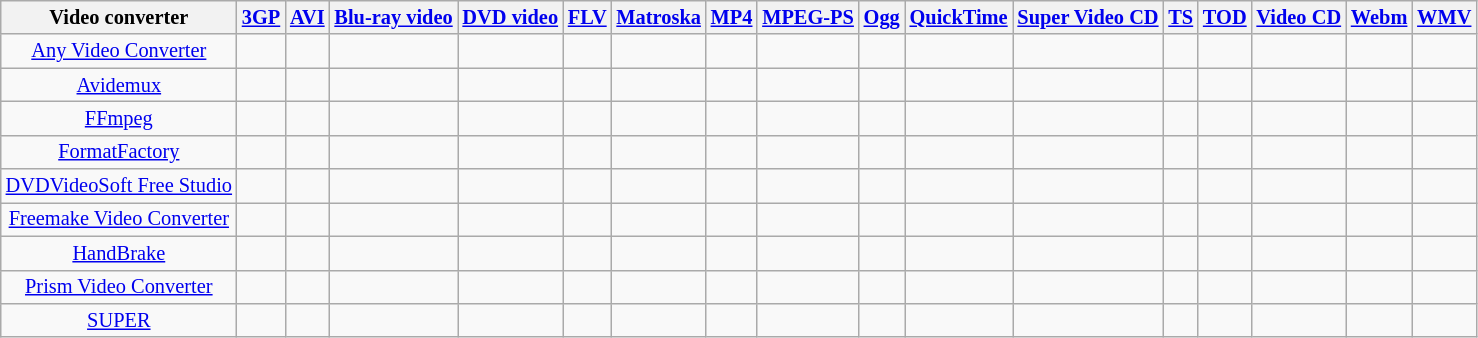<table style="font-size: 85%; text-align: center;" class="wikitable sortable sort-under">
<tr>
<th>Video converter</th>
<th><a href='#'>3GP</a></th>
<th><a href='#'>AVI</a></th>
<th><a href='#'>Blu-ray video</a></th>
<th><a href='#'>DVD video</a></th>
<th><a href='#'>FLV</a></th>
<th><a href='#'>Matroska</a></th>
<th><a href='#'>MP4</a></th>
<th><a href='#'>MPEG-PS</a></th>
<th><a href='#'>Ogg</a></th>
<th><a href='#'>QuickTime</a></th>
<th><a href='#'>Super Video CD</a></th>
<th><a href='#'>TS</a></th>
<th><a href='#'>TOD</a></th>
<th><a href='#'>Video CD</a></th>
<th><a href='#'>Webm</a></th>
<th><a href='#'>WMV</a></th>
</tr>
<tr>
<td><a href='#'>Any Video Converter</a></td>
<td></td>
<td></td>
<td></td>
<td></td>
<td></td>
<td></td>
<td></td>
<td></td>
<td></td>
<td></td>
<td></td>
<td></td>
<td></td>
<td></td>
<td></td>
<td></td>
</tr>
<tr>
<td><a href='#'>Avidemux</a></td>
<td></td>
<td></td>
<td></td>
<td></td>
<td></td>
<td></td>
<td></td>
<td></td>
<td></td>
<td></td>
<td></td>
<td></td>
<td></td>
<td></td>
<td></td>
<td></td>
</tr>
<tr>
<td><a href='#'>FFmpeg</a></td>
<td></td>
<td></td>
<td></td>
<td></td>
<td></td>
<td></td>
<td></td>
<td></td>
<td></td>
<td></td>
<td></td>
<td></td>
<td></td>
<td></td>
<td></td>
<td></td>
</tr>
<tr>
<td><a href='#'>FormatFactory</a></td>
<td></td>
<td></td>
<td></td>
<td></td>
<td></td>
<td></td>
<td></td>
<td></td>
<td></td>
<td></td>
<td></td>
<td></td>
<td></td>
<td></td>
<td></td>
<td></td>
</tr>
<tr>
<td><a href='#'>DVDVideoSoft Free Studio</a></td>
<td></td>
<td></td>
<td></td>
<td></td>
<td></td>
<td></td>
<td></td>
<td></td>
<td></td>
<td></td>
<td></td>
<td></td>
<td></td>
<td></td>
<td></td>
<td></td>
</tr>
<tr>
<td><a href='#'>Freemake Video Converter</a></td>
<td></td>
<td></td>
<td></td>
<td></td>
<td></td>
<td></td>
<td></td>
<td></td>
<td></td>
<td></td>
<td></td>
<td></td>
<td></td>
<td></td>
<td></td>
<td></td>
</tr>
<tr>
<td><a href='#'>HandBrake</a></td>
<td></td>
<td></td>
<td></td>
<td></td>
<td></td>
<td></td>
<td></td>
<td></td>
<td></td>
<td></td>
<td></td>
<td></td>
<td></td>
<td></td>
<td></td>
<td></td>
</tr>
<tr>
<td><a href='#'>Prism Video Converter</a></td>
<td></td>
<td></td>
<td></td>
<td></td>
<td></td>
<td></td>
<td></td>
<td></td>
<td></td>
<td></td>
<td></td>
<td></td>
<td></td>
<td></td>
<td></td>
<td></td>
</tr>
<tr>
<td><a href='#'>SUPER</a></td>
<td></td>
<td></td>
<td></td>
<td></td>
<td></td>
<td></td>
<td></td>
<td></td>
<td></td>
<td></td>
<td></td>
<td></td>
<td></td>
<td></td>
<td></td>
<td></td>
</tr>
</table>
